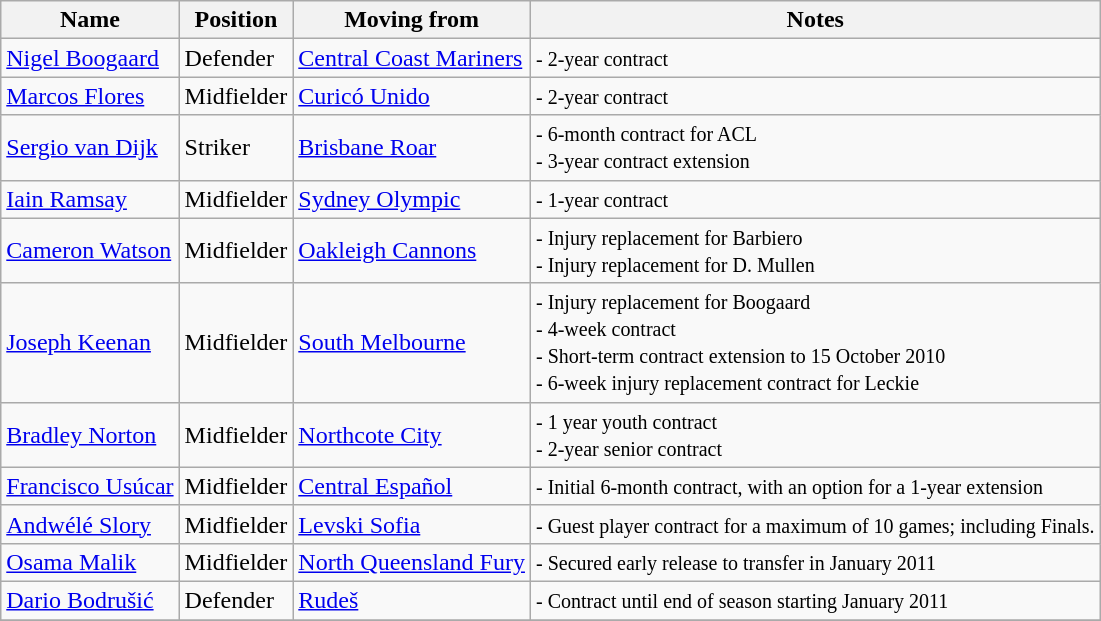<table class="wikitable">
<tr>
<th>Name</th>
<th>Position</th>
<th>Moving from</th>
<th>Notes</th>
</tr>
<tr>
<td> <a href='#'>Nigel Boogaard</a></td>
<td>Defender</td>
<td> <a href='#'>Central Coast Mariners</a></td>
<td><small>- 2-year contract</small></td>
</tr>
<tr>
<td> <a href='#'>Marcos Flores</a></td>
<td>Midfielder</td>
<td> <a href='#'>Curicó Unido</a></td>
<td><small>- 2-year contract</small><br></td>
</tr>
<tr>
<td> <a href='#'>Sergio van Dijk</a></td>
<td>Striker</td>
<td> <a href='#'>Brisbane Roar</a></td>
<td><small>- 6-month contract for ACL</small><br><small>- 3-year contract extension</small></td>
</tr>
<tr>
<td> <a href='#'>Iain Ramsay</a></td>
<td>Midfielder</td>
<td> <a href='#'>Sydney Olympic</a></td>
<td><small>- 1-year contract</small></td>
</tr>
<tr>
<td> <a href='#'>Cameron Watson</a></td>
<td>Midfielder</td>
<td> <a href='#'>Oakleigh Cannons</a></td>
<td><small>- Injury replacement for Barbiero</small><br><small>- Injury replacement for D. Mullen</small></td>
</tr>
<tr>
<td> <a href='#'>Joseph Keenan</a></td>
<td>Midfielder</td>
<td> <a href='#'>South Melbourne</a></td>
<td><small>- Injury replacement for Boogaard</small><br><small>- 4-week contract</small><br><small>- Short-term contract extension to 15 October 2010</small><br><small>- 6-week injury replacement contract for Leckie</small></td>
</tr>
<tr>
<td> <a href='#'>Bradley Norton</a></td>
<td>Midfielder</td>
<td> <a href='#'>Northcote City</a></td>
<td><small>- 1 year youth contract<br>- 2-year senior contract</small></td>
</tr>
<tr>
<td> <a href='#'>Francisco Usúcar</a></td>
<td>Midfielder</td>
<td> <a href='#'>Central Español</a></td>
<td><small>- Initial 6-month contract, with an option for a 1-year extension</small></td>
</tr>
<tr>
<td> <a href='#'>Andwélé Slory</a></td>
<td>Midfielder</td>
<td> <a href='#'>Levski Sofia</a></td>
<td><small>- Guest player contract for a maximum of 10 games; including Finals.</small></td>
</tr>
<tr>
<td> <a href='#'>Osama Malik</a></td>
<td>Midfielder</td>
<td> <a href='#'>North Queensland Fury</a></td>
<td><small>- Secured early release to transfer in January 2011</small></td>
</tr>
<tr>
<td> <a href='#'>Dario Bodrušić</a></td>
<td>Defender</td>
<td> <a href='#'>Rudeš</a></td>
<td><small>- Contract until end of season starting January 2011</small></td>
</tr>
<tr>
</tr>
</table>
